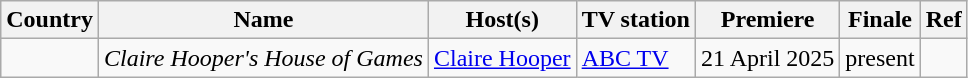<table class="wikitable">
<tr>
<th>Country</th>
<th>Name</th>
<th>Host(s)</th>
<th>TV station</th>
<th>Premiere</th>
<th>Finale</th>
<th>Ref</th>
</tr>
<tr>
<td></td>
<td><em>Claire Hooper's House of Games</em></td>
<td><a href='#'>Claire Hooper</a></td>
<td><a href='#'>ABC TV</a></td>
<td>21 April 2025</td>
<td>present</td>
<td></td>
</tr>
</table>
